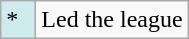<table class="wikitable">
<tr>
<td style="background:#CFECEC; width:1em">*</td>
<td>Led the league</td>
</tr>
</table>
